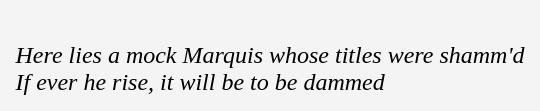<table cellpadding=10 border="0" align=center>
<tr>
<td bgcolor=#f4f4f4><br><em>Here lies a mock Marquis whose titles were shamm'd</em><br> 
<em>If ever he rise, it will be to be dammed</em><br></td>
</tr>
</table>
